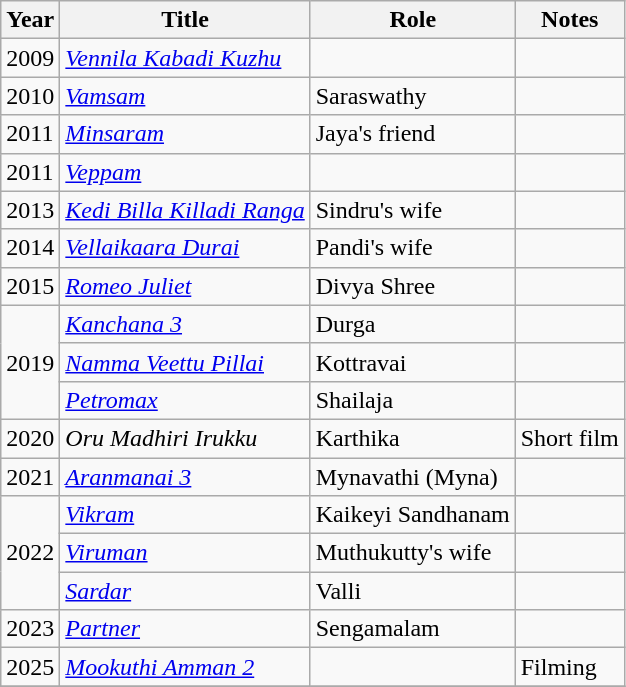<table class="wikitable">
<tr>
<th>Year</th>
<th>Title</th>
<th>Role</th>
<th>Notes</th>
</tr>
<tr>
<td>2009</td>
<td><em><a href='#'>Vennila Kabadi Kuzhu </a></em></td>
<td></td>
<td></td>
</tr>
<tr>
<td>2010</td>
<td><em><a href='#'>Vamsam</a></em></td>
<td>Saraswathy</td>
<td></td>
</tr>
<tr>
<td>2011</td>
<td><em><a href='#'>Minsaram</a></em></td>
<td>Jaya's friend</td>
<td></td>
</tr>
<tr>
<td>2011</td>
<td><em><a href='#'>Veppam</a></em></td>
<td></td>
<td></td>
</tr>
<tr>
<td>2013</td>
<td><em><a href='#'>Kedi Billa Killadi Ranga</a></em></td>
<td>Sindru's wife</td>
<td></td>
</tr>
<tr>
<td>2014</td>
<td><em><a href='#'>Vellaikaara Durai</a></em></td>
<td>Pandi's wife</td>
<td></td>
</tr>
<tr>
<td>2015</td>
<td><em><a href='#'>Romeo Juliet</a></em></td>
<td>Divya Shree</td>
<td></td>
</tr>
<tr>
<td rowspan="3">2019</td>
<td><em><a href='#'>Kanchana 3</a></em></td>
<td>Durga</td>
<td></td>
</tr>
<tr>
<td><em><a href='#'>Namma Veettu Pillai</a></em></td>
<td>Kottravai</td>
<td></td>
</tr>
<tr>
<td><em><a href='#'>Petromax</a></em></td>
<td>Shailaja</td>
<td></td>
</tr>
<tr>
<td>2020</td>
<td><em>Oru Madhiri Irukku</em></td>
<td>Karthika</td>
<td>Short film</td>
</tr>
<tr>
<td>2021</td>
<td><em><a href='#'>Aranmanai 3</a></em></td>
<td>Mynavathi (Myna)</td>
<td></td>
</tr>
<tr>
<td rowspan="3">2022</td>
<td><em><a href='#'>Vikram</a></em></td>
<td>Kaikeyi Sandhanam</td>
<td></td>
</tr>
<tr>
<td><em><a href='#'>Viruman</a></em></td>
<td>Muthukutty's wife</td>
<td></td>
</tr>
<tr>
<td><em><a href='#'>Sardar</a></em></td>
<td>Valli</td>
<td></td>
</tr>
<tr>
<td>2023</td>
<td><em><a href='#'>Partner</a></em></td>
<td>Sengamalam</td>
<td></td>
</tr>
<tr>
<td>2025</td>
<td><em><a href='#'>Mookuthi Amman 2</a></em>  </td>
<td></td>
<td>Filming</td>
</tr>
<tr>
</tr>
</table>
